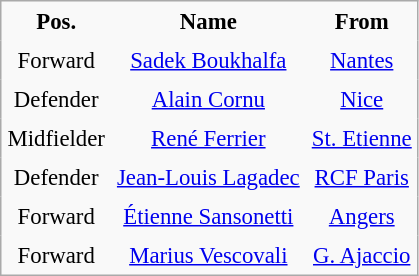<table class= border="2" cellpadding="4" cellspacing="0" style="text-align:center; margin: 1em 1em 1em 0; background: #f9f9f9; border:1px #aaa solid; border-collapse: collapse; font-size: 95%;">
<tr>
<th>Pos.</th>
<th>Name</th>
<th>From</th>
</tr>
<tr>
<td>Forward</td>
<td> <a href='#'>Sadek Boukhalfa</a></td>
<td> <a href='#'>Nantes</a></td>
</tr>
<tr>
<td>Defender</td>
<td> <a href='#'>Alain Cornu</a></td>
<td> <a href='#'>Nice</a></td>
</tr>
<tr>
<td>Midfielder</td>
<td> <a href='#'>René Ferrier</a></td>
<td> <a href='#'>St. Etienne</a></td>
</tr>
<tr>
<td>Defender</td>
<td> <a href='#'>Jean-Louis Lagadec</a></td>
<td> <a href='#'>RCF Paris</a></td>
</tr>
<tr>
<td>Forward</td>
<td> <a href='#'>Étienne Sansonetti</a></td>
<td> <a href='#'>Angers</a></td>
</tr>
<tr>
<td>Forward</td>
<td> <a href='#'>Marius Vescovali</a></td>
<td> <a href='#'>G. Ajaccio</a></td>
</tr>
</table>
